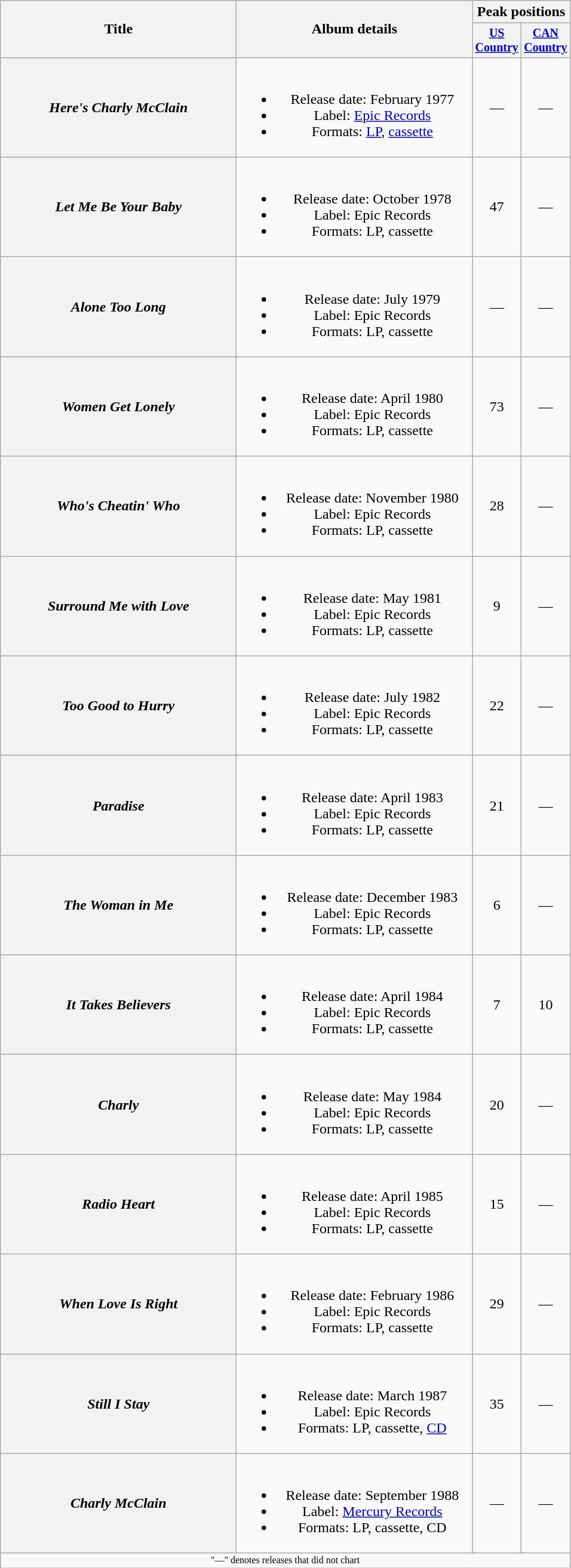<table class="wikitable plainrowheaders" style="text-align:center;">
<tr>
<th rowspan="2" style="width:16em;">Title</th>
<th rowspan="2" style="width:16em;">Album details</th>
<th colspan="2">Peak positions</th>
</tr>
<tr style="font-size:smaller;">
<th style="width:45px;"><a href='#'>US Country</a><br></th>
<th style="width:45px;"><a href='#'>CAN Country</a><br></th>
</tr>
<tr>
<th scope="row"><em>Here's Charly McClain</em></th>
<td><br><ul><li>Release date: February 1977</li><li>Label: <a href='#'>Epic Records</a></li><li>Formats: <a href='#'>LP</a>, <a href='#'>cassette</a></li></ul></td>
<td>—</td>
<td>—</td>
</tr>
<tr>
<th scope="row"><em>Let Me Be Your Baby</em></th>
<td><br><ul><li>Release date: October 1978</li><li>Label: Epic Records</li><li>Formats: LP, cassette</li></ul></td>
<td>47</td>
<td>—</td>
</tr>
<tr>
<th scope="row"><em>Alone Too Long</em></th>
<td><br><ul><li>Release date: July 1979</li><li>Label: Epic Records</li><li>Formats: LP, cassette</li></ul></td>
<td>—</td>
<td>—</td>
</tr>
<tr>
<th scope="row"><em>Women Get Lonely</em></th>
<td><br><ul><li>Release date: April 1980</li><li>Label: Epic Records</li><li>Formats: LP, cassette</li></ul></td>
<td>73</td>
<td>—</td>
</tr>
<tr>
<th scope="row"><em>Who's Cheatin' Who</em></th>
<td><br><ul><li>Release date: November 1980</li><li>Label: Epic Records</li><li>Formats: LP, cassette</li></ul></td>
<td>28</td>
<td>—</td>
</tr>
<tr>
<th scope="row"><em>Surround Me with Love</em></th>
<td><br><ul><li>Release date: May 1981</li><li>Label: Epic Records</li><li>Formats: LP, cassette</li></ul></td>
<td>9</td>
<td>—</td>
</tr>
<tr>
<th scope="row"><em>Too Good to Hurry</em></th>
<td><br><ul><li>Release date: July 1982</li><li>Label: Epic Records</li><li>Formats: LP, cassette</li></ul></td>
<td>22</td>
<td>—</td>
</tr>
<tr>
<th scope="row"><em>Paradise</em></th>
<td><br><ul><li>Release date: April 1983</li><li>Label: Epic Records</li><li>Formats: LP, cassette</li></ul></td>
<td>21</td>
<td>—</td>
</tr>
<tr>
<th scope="row"><em>The Woman in Me</em></th>
<td><br><ul><li>Release date: December 1983</li><li>Label: Epic Records</li><li>Formats: LP, cassette</li></ul></td>
<td>6</td>
<td>—</td>
</tr>
<tr>
<th scope="row"><em>It Takes Believers</em><br></th>
<td><br><ul><li>Release date: April 1984</li><li>Label: Epic Records</li><li>Formats: LP, cassette</li></ul></td>
<td>7</td>
<td>10</td>
</tr>
<tr>
<th scope="row"><em>Charly</em></th>
<td><br><ul><li>Release date: May 1984</li><li>Label: Epic Records</li><li>Formats: LP, cassette</li></ul></td>
<td>20</td>
<td>—</td>
</tr>
<tr>
<th scope="row"><em>Radio Heart</em></th>
<td><br><ul><li>Release date: April 1985</li><li>Label: Epic Records</li><li>Formats: LP, cassette</li></ul></td>
<td>15</td>
<td>—</td>
</tr>
<tr>
<th scope="row"><em>When Love Is Right</em><br></th>
<td><br><ul><li>Release date: February 1986</li><li>Label: Epic Records</li><li>Formats: LP, cassette</li></ul></td>
<td>29</td>
<td>—</td>
</tr>
<tr>
<th scope="row"><em>Still I Stay</em></th>
<td><br><ul><li>Release date: March 1987</li><li>Label: Epic Records</li><li>Formats: LP, cassette, <a href='#'>CD</a></li></ul></td>
<td>35</td>
<td>—</td>
</tr>
<tr>
<th scope="row"><em>Charly McClain</em></th>
<td><br><ul><li>Release date: September 1988</li><li>Label: <a href='#'>Mercury Records</a></li><li>Formats: LP, cassette, CD</li></ul></td>
<td>—</td>
<td>—</td>
</tr>
<tr>
<td colspan="4" style="font-size:8pt">"—" denotes releases that did not chart</td>
</tr>
</table>
